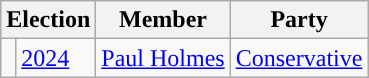<table class="wikitable">
<tr>
<th colspan="2">Election</th>
<th>Member</th>
<th>Party</th>
</tr>
<tr>
<td style="color:inherit;background-color: "></td>
<td><a href='#'>2024</a></td>
<td><a href='#'>Paul Holmes</a></td>
<td><a href='#'>Conservative</a></td>
</tr>
</table>
